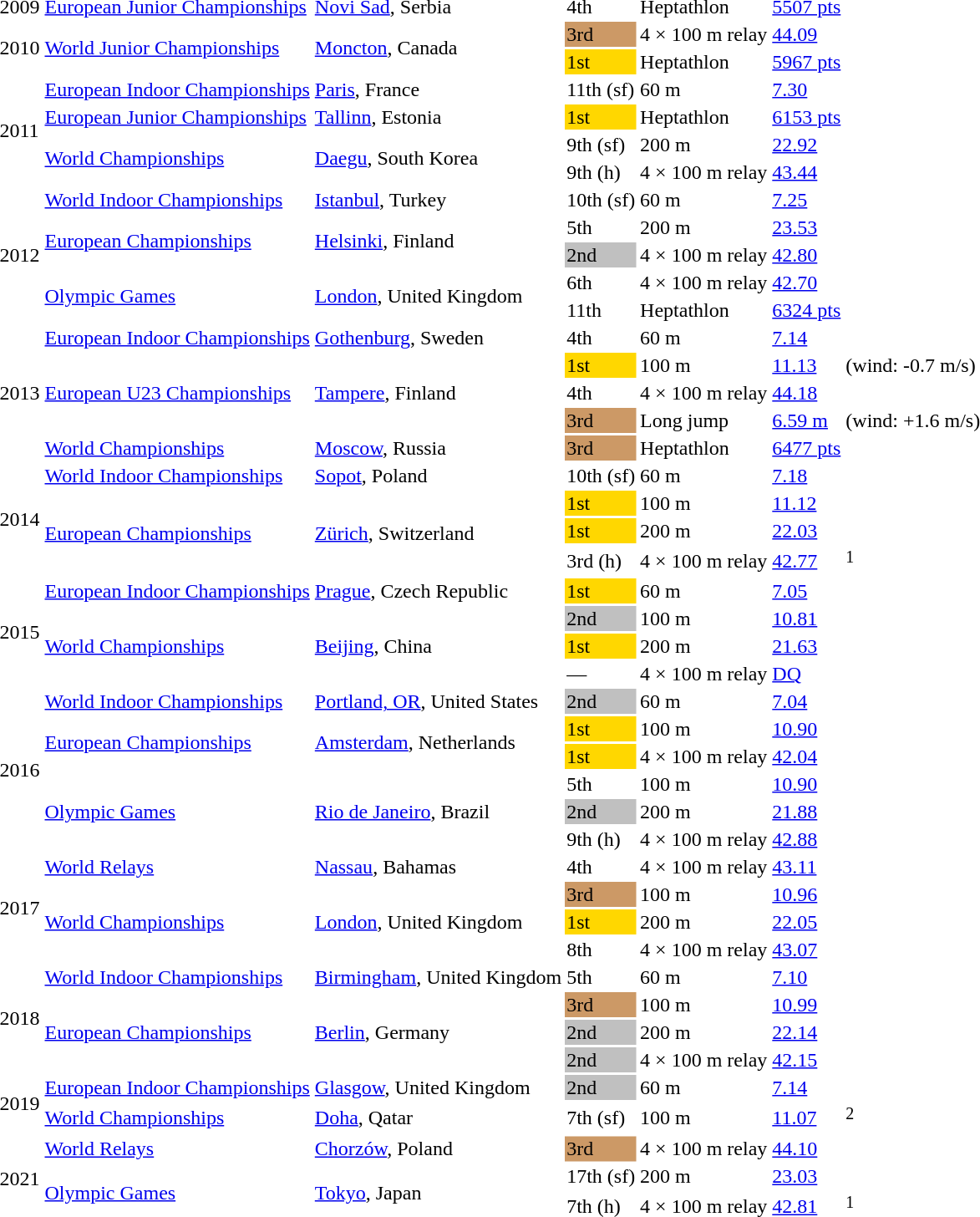<table>
<tr>
<td>2009</td>
<td><a href='#'>European Junior Championships</a></td>
<td><a href='#'>Novi Sad</a>, Serbia</td>
<td>4th</td>
<td>Heptathlon</td>
<td><a href='#'>5507 pts</a></td>
<td></td>
</tr>
<tr>
<td rowspan=2>2010</td>
<td rowspan=2><a href='#'>World Junior Championships</a></td>
<td rowspan=2><a href='#'>Moncton</a>, Canada</td>
<td bgcolor=cc9966>3rd</td>
<td>4 × 100 m relay</td>
<td><a href='#'>44.09</a></td>
<td></td>
</tr>
<tr>
<td bgcolor=gold>1st</td>
<td>Heptathlon</td>
<td><a href='#'>5967 pts</a></td>
<td></td>
</tr>
<tr>
<td rowspan=4>2011</td>
<td><a href='#'>European Indoor Championships</a></td>
<td><a href='#'>Paris</a>, France</td>
<td>11th (sf)</td>
<td>60 m</td>
<td><a href='#'>7.30</a> </td>
<td></td>
</tr>
<tr>
<td><a href='#'>European Junior Championships</a></td>
<td><a href='#'>Tallinn</a>, Estonia</td>
<td bgcolor=gold>1st</td>
<td>Heptathlon</td>
<td><a href='#'>6153 pts</a></td>
<td></td>
</tr>
<tr>
<td rowspan=2><a href='#'>World Championships</a></td>
<td rowspan=2><a href='#'>Daegu</a>, South Korea</td>
<td>9th (sf)</td>
<td>200 m</td>
<td><a href='#'>22.92</a></td>
<td></td>
</tr>
<tr>
<td>9th (h)</td>
<td>4 × 100 m relay</td>
<td><a href='#'>43.44</a></td>
<td><strong></strong></td>
</tr>
<tr>
<td rowspan=5>2012</td>
<td><a href='#'>World Indoor Championships</a></td>
<td><a href='#'>Istanbul</a>, Turkey</td>
<td>10th (sf)</td>
<td>60 m</td>
<td><a href='#'>7.25</a> </td>
<td></td>
</tr>
<tr>
<td rowspan=2><a href='#'>European Championships</a></td>
<td rowspan=2><a href='#'>Helsinki</a>, Finland</td>
<td>5th</td>
<td>200 m</td>
<td><a href='#'>23.53</a></td>
<td></td>
</tr>
<tr>
<td bgcolor=silver>2nd</td>
<td>4 × 100 m relay</td>
<td><a href='#'>42.80</a></td>
<td><strong></strong></td>
</tr>
<tr>
<td rowspan=2><a href='#'>Olympic Games</a></td>
<td rowspan=2><a href='#'>London</a>, United Kingdom</td>
<td>6th</td>
<td>4 × 100 m relay</td>
<td><a href='#'>42.70</a></td>
<td></td>
</tr>
<tr>
<td>11th</td>
<td>Heptathlon</td>
<td><a href='#'>6324 pts</a></td>
<td></td>
</tr>
<tr>
<td rowspan=5>2013</td>
<td><a href='#'>European Indoor Championships</a></td>
<td><a href='#'>Gothenburg</a>, Sweden</td>
<td>4th</td>
<td>60 m</td>
<td><a href='#'>7.14</a> </td>
<td></td>
</tr>
<tr>
<td rowspan=3><a href='#'>European U23 Championships</a></td>
<td rowspan=3><a href='#'>Tampere</a>, Finland</td>
<td bgcolor=gold>1st</td>
<td>100 m</td>
<td><a href='#'>11.13</a></td>
<td>(wind: -0.7 m/s)</td>
</tr>
<tr>
<td>4th</td>
<td>4 × 100 m relay</td>
<td><a href='#'>44.18</a></td>
<td></td>
</tr>
<tr>
<td bgcolor=cc9966>3rd</td>
<td>Long jump</td>
<td><a href='#'>6.59 m</a></td>
<td>(wind: +1.6 m/s)</td>
</tr>
<tr>
<td><a href='#'>World Championships</a></td>
<td><a href='#'>Moscow</a>, Russia</td>
<td bgcolor=cc9966>3rd</td>
<td>Heptathlon</td>
<td><a href='#'>6477 pts</a></td>
<td><strong></strong></td>
</tr>
<tr>
<td rowspan=4>2014</td>
<td><a href='#'>World Indoor Championships</a></td>
<td><a href='#'>Sopot</a>, Poland</td>
<td>10th (sf)</td>
<td>60 m</td>
<td><a href='#'>7.18</a> </td>
<td></td>
</tr>
<tr>
<td rowspan=3><a href='#'>European Championships</a></td>
<td rowspan=3><a href='#'>Zürich</a>, Switzerland</td>
<td bgcolor=gold>1st</td>
<td>100 m</td>
<td><a href='#'>11.12</a></td>
<td></td>
</tr>
<tr>
<td bgcolor=gold>1st</td>
<td>200 m</td>
<td><a href='#'>22.03</a></td>
<td><strong></strong></td>
</tr>
<tr>
<td>3rd (h)</td>
<td>4 × 100 m relay</td>
<td><a href='#'>42.77</a></td>
<td><sup>1</sup></td>
</tr>
<tr>
<td rowspan=4>2015</td>
<td><a href='#'>European Indoor Championships</a></td>
<td><a href='#'>Prague</a>, Czech Republic</td>
<td bgcolor=gold>1st</td>
<td>60 m</td>
<td><a href='#'>7.05</a> </td>
<td></td>
</tr>
<tr>
<td rowspan=3><a href='#'>World Championships</a></td>
<td rowspan=3><a href='#'>Beijing</a>, China</td>
<td bgcolor=silver>2nd</td>
<td>100 m</td>
<td><a href='#'>10.81</a></td>
<td><strong></strong></td>
</tr>
<tr>
<td bgcolor=gold>1st</td>
<td>200 m</td>
<td><a href='#'>21.63</a></td>
<td><strong></strong> <strong></strong></td>
</tr>
<tr>
<td>—</td>
<td>4 × 100 m relay</td>
<td><a href='#'>DQ</a></td>
<td></td>
</tr>
<tr>
<td rowspan=6>2016</td>
<td><a href='#'>World Indoor Championships</a></td>
<td><a href='#'>Portland, OR</a>, United States</td>
<td bgcolor=silver>2nd</td>
<td>60 m</td>
<td><a href='#'>7.04</a> </td>
<td></td>
</tr>
<tr>
<td rowspan=2><a href='#'>European Championships</a></td>
<td rowspan=2><a href='#'>Amsterdam</a>, Netherlands</td>
<td bgcolor=gold>1st</td>
<td>100 m</td>
<td><a href='#'>10.90</a></td>
<td></td>
</tr>
<tr>
<td bgcolor=gold>1st</td>
<td>4 × 100 m relay</td>
<td><a href='#'>42.04</a></td>
<td><strong></strong></td>
</tr>
<tr>
<td rowspan=3><a href='#'>Olympic Games</a></td>
<td rowspan=3><a href='#'>Rio de Janeiro</a>, Brazil</td>
<td>5th</td>
<td>100 m</td>
<td><a href='#'>10.90</a></td>
<td></td>
</tr>
<tr>
<td bgcolor=silver>2nd</td>
<td>200 m</td>
<td><a href='#'>21.88</a></td>
<td></td>
</tr>
<tr>
<td>9th (h)</td>
<td>4 × 100 m relay</td>
<td><a href='#'>42.88</a></td>
<td></td>
</tr>
<tr>
<td rowspan=4>2017</td>
<td><a href='#'>World Relays</a></td>
<td><a href='#'>Nassau</a>, Bahamas</td>
<td>4th</td>
<td>4 × 100 m relay</td>
<td><a href='#'>43.11</a></td>
<td></td>
</tr>
<tr>
<td rowspan=3><a href='#'>World Championships</a></td>
<td rowspan=3><a href='#'>London</a>, United Kingdom</td>
<td bgcolor=cc9966>3rd</td>
<td>100 m</td>
<td><a href='#'>10.96</a></td>
<td></td>
</tr>
<tr>
<td bgcolor=gold>1st</td>
<td>200 m</td>
<td><a href='#'>22.05</a></td>
<td></td>
</tr>
<tr>
<td>8th</td>
<td>4 × 100 m relay</td>
<td><a href='#'>43.07</a></td>
<td></td>
</tr>
<tr>
<td rowspan=4>2018</td>
<td><a href='#'>World Indoor Championships</a></td>
<td><a href='#'>Birmingham</a>, United Kingdom</td>
<td>5th</td>
<td>60 m</td>
<td><a href='#'>7.10</a> </td>
<td></td>
</tr>
<tr>
<td rowspan=3><a href='#'>European Championships</a></td>
<td rowspan=3><a href='#'>Berlin</a>, Germany</td>
<td bgcolor=cc9966>3rd</td>
<td>100 m</td>
<td><a href='#'>10.99</a></td>
<td></td>
</tr>
<tr>
<td bgcolor=silver>2nd</td>
<td>200 m</td>
<td><a href='#'>22.14</a></td>
<td></td>
</tr>
<tr>
<td bgcolor=silver>2nd</td>
<td>4 × 100 m relay</td>
<td><a href='#'>42.15</a></td>
<td></td>
</tr>
<tr>
<td rowspan=2>2019</td>
<td><a href='#'>European Indoor Championships</a></td>
<td><a href='#'>Glasgow</a>, United Kingdom</td>
<td bgcolor=silver>2nd</td>
<td>60 m</td>
<td><a href='#'>7.14</a> </td>
<td></td>
</tr>
<tr>
<td><a href='#'>World Championships</a></td>
<td><a href='#'>Doha</a>, Qatar</td>
<td>7th (sf)</td>
<td>100 m</td>
<td><a href='#'>11.07</a></td>
<td><sup>2</sup></td>
</tr>
<tr>
<td rowspan=3>2021</td>
<td><a href='#'>World Relays</a></td>
<td><a href='#'>Chorzów</a>, Poland</td>
<td bgcolor=cc9966>3rd</td>
<td>4 × 100 m relay</td>
<td><a href='#'>44.10</a></td>
<td></td>
</tr>
<tr>
<td rowspan=2><a href='#'>Olympic Games</a></td>
<td rowspan=2><a href='#'>Tokyo</a>, Japan</td>
<td>17th (sf)</td>
<td>200 m</td>
<td><a href='#'>23.03</a></td>
<td></td>
</tr>
<tr>
<td>7th (h)</td>
<td>4 × 100 m relay</td>
<td><a href='#'>42.81</a></td>
<td><sup>1</sup></td>
</tr>
</table>
